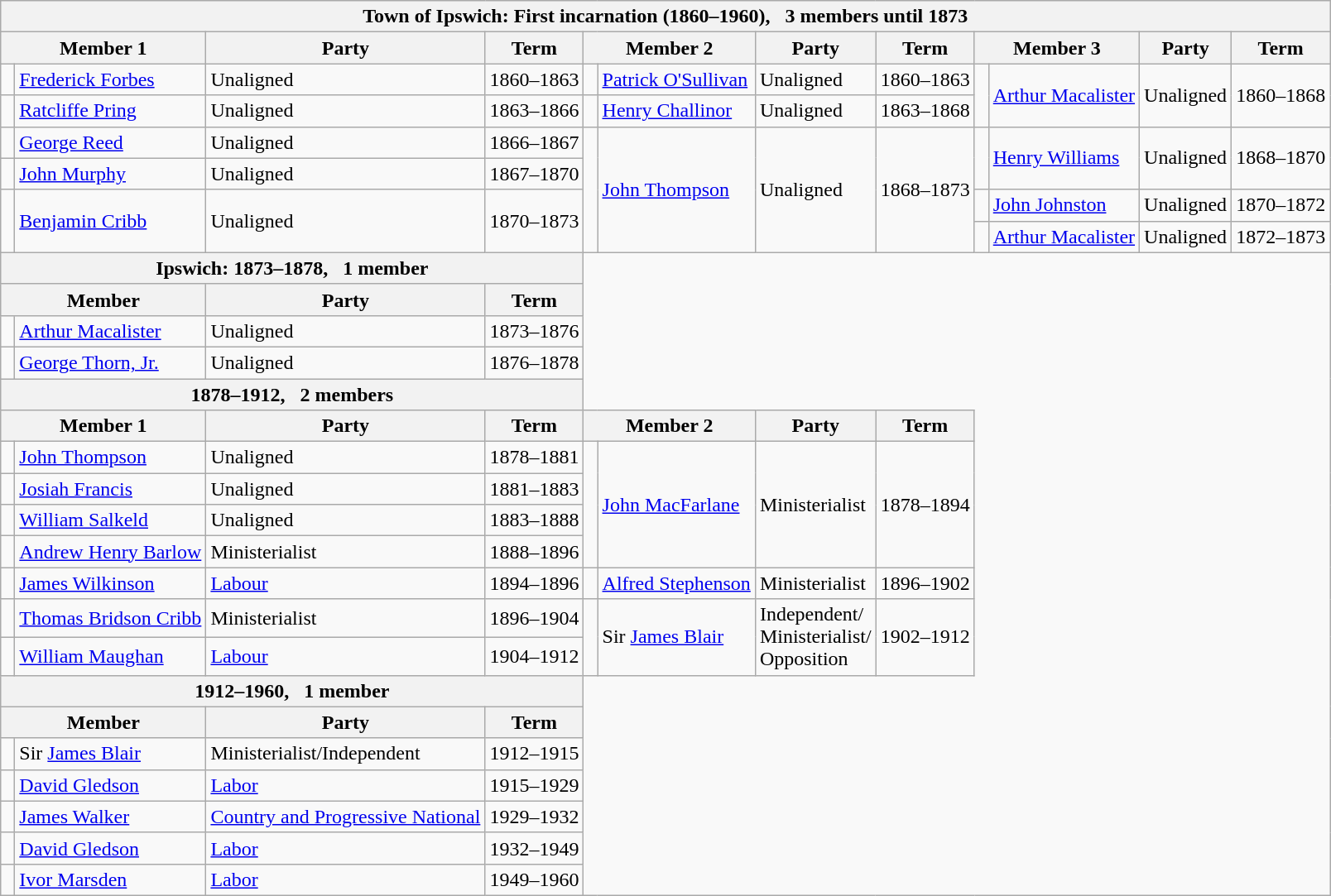<table class="wikitable">
<tr>
<th colspan="12">Town of Ipswich: First incarnation (1860–1960),   3 members until 1873</th>
</tr>
<tr>
<th colspan="2">Member 1</th>
<th>Party</th>
<th>Term</th>
<th colspan="2">Member 2</th>
<th>Party</th>
<th>Term</th>
<th colspan="2">Member 3</th>
<th>Party</th>
<th>Term</th>
</tr>
<tr>
<td> </td>
<td><a href='#'>Frederick Forbes</a></td>
<td>Unaligned</td>
<td>1860–1863</td>
<td> </td>
<td><a href='#'>Patrick O'Sullivan</a></td>
<td>Unaligned</td>
<td>1860–1863</td>
<td rowspan = 2 > </td>
<td rowspan = 2><a href='#'>Arthur Macalister</a></td>
<td rowspan = 2>Unaligned</td>
<td rowspan = 2>1860–1868</td>
</tr>
<tr>
<td> </td>
<td><a href='#'>Ratcliffe Pring</a></td>
<td>Unaligned</td>
<td>1863–1866</td>
<td> </td>
<td><a href='#'>Henry Challinor</a></td>
<td>Unaligned</td>
<td>1863–1868</td>
</tr>
<tr>
<td> </td>
<td><a href='#'>George Reed</a></td>
<td>Unaligned</td>
<td>1866–1867</td>
<td rowspan = 4  > </td>
<td rowspan = 4><a href='#'>John Thompson</a></td>
<td rowspan = 4>Unaligned</td>
<td rowspan = 4>1868–1873</td>
<td rowspan = 2 > </td>
<td rowspan = 2><a href='#'>Henry Williams</a></td>
<td rowspan = 2>Unaligned</td>
<td rowspan = 2>1868–1870</td>
</tr>
<tr>
<td> </td>
<td><a href='#'>John Murphy</a></td>
<td>Unaligned</td>
<td>1867–1870</td>
</tr>
<tr>
<td rowspan = 2 > </td>
<td rowspan = 2><a href='#'>Benjamin Cribb</a></td>
<td rowspan = 2>Unaligned</td>
<td rowspan = 2>1870–1873</td>
<td> </td>
<td><a href='#'>John Johnston</a></td>
<td>Unaligned</td>
<td>1870–1872</td>
</tr>
<tr>
<td> </td>
<td><a href='#'>Arthur Macalister</a></td>
<td>Unaligned</td>
<td>1872–1873</td>
</tr>
<tr>
<th colspan="4">Ipswich: 1873–1878,   1 member</th>
</tr>
<tr>
<th colspan="2">Member</th>
<th>Party</th>
<th>Term</th>
</tr>
<tr>
<td> </td>
<td><a href='#'>Arthur Macalister</a></td>
<td>Unaligned</td>
<td>1873–1876</td>
</tr>
<tr>
<td> </td>
<td><a href='#'>George Thorn, Jr.</a></td>
<td>Unaligned</td>
<td>1876–1878</td>
</tr>
<tr>
<th colspan="4">1878–1912,   2 members</th>
</tr>
<tr>
<th colspan="2">Member 1</th>
<th>Party</th>
<th>Term</th>
<th colspan="2">Member 2</th>
<th>Party</th>
<th>Term</th>
</tr>
<tr>
<td> </td>
<td><a href='#'>John Thompson</a></td>
<td>Unaligned</td>
<td>1878–1881</td>
<td rowspan = 4 > </td>
<td rowspan = 4><a href='#'>John MacFarlane</a></td>
<td rowspan = 4>Ministerialist</td>
<td rowspan = 4>1878–1894</td>
</tr>
<tr>
<td> </td>
<td><a href='#'>Josiah Francis</a></td>
<td>Unaligned</td>
<td>1881–1883</td>
</tr>
<tr>
<td> </td>
<td><a href='#'>William Salkeld</a></td>
<td>Unaligned</td>
<td>1883–1888</td>
</tr>
<tr>
<td> </td>
<td><a href='#'>Andrew Henry Barlow</a></td>
<td>Ministerialist</td>
<td>1888–1896</td>
</tr>
<tr>
<td> </td>
<td><a href='#'>James Wilkinson</a></td>
<td><a href='#'>Labour</a></td>
<td>1894–1896</td>
<td> </td>
<td><a href='#'>Alfred Stephenson</a></td>
<td>Ministerialist</td>
<td>1896–1902</td>
</tr>
<tr>
<td> </td>
<td><a href='#'>Thomas Bridson Cribb</a></td>
<td>Ministerialist</td>
<td>1896–1904</td>
<td rowspan = 2 > </td>
<td rowspan = 2>Sir <a href='#'>James Blair</a></td>
<td rowspan = 2>Independent/<br>Ministerialist/<br>Opposition</td>
<td rowspan = 2>1902–1912</td>
</tr>
<tr>
<td> </td>
<td><a href='#'>William Maughan</a></td>
<td><a href='#'>Labour</a></td>
<td>1904–1912</td>
</tr>
<tr>
<th colspan="4">1912–1960,   1 member</th>
</tr>
<tr>
<th colspan="2">Member</th>
<th>Party</th>
<th>Term</th>
</tr>
<tr>
<td> </td>
<td>Sir <a href='#'>James Blair</a></td>
<td>Ministerialist/Independent</td>
<td>1912–1915</td>
</tr>
<tr>
<td> </td>
<td><a href='#'>David Gledson</a></td>
<td><a href='#'>Labor</a></td>
<td>1915–1929</td>
</tr>
<tr>
<td> </td>
<td><a href='#'>James Walker</a></td>
<td><a href='#'>Country and Progressive National</a></td>
<td>1929–1932</td>
</tr>
<tr>
<td> </td>
<td><a href='#'>David Gledson</a></td>
<td><a href='#'>Labor</a></td>
<td>1932–1949</td>
</tr>
<tr>
<td> </td>
<td><a href='#'>Ivor Marsden</a></td>
<td><a href='#'>Labor</a></td>
<td>1949–1960</td>
</tr>
</table>
